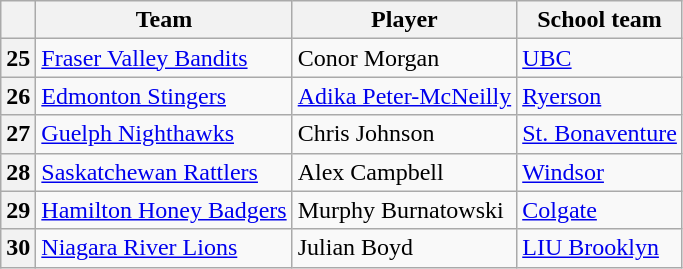<table class="wikitable">
<tr>
<th></th>
<th>Team</th>
<th>Player</th>
<th>School team</th>
</tr>
<tr>
<th>25</th>
<td><a href='#'>Fraser Valley Bandits</a></td>
<td>Conor Morgan</td>
<td><a href='#'>UBC</a></td>
</tr>
<tr>
<th>26</th>
<td><a href='#'>Edmonton Stingers</a></td>
<td><a href='#'>Adika Peter-McNeilly</a></td>
<td><a href='#'>Ryerson</a></td>
</tr>
<tr>
<th>27</th>
<td><a href='#'>Guelph Nighthawks</a></td>
<td>Chris Johnson</td>
<td><a href='#'>St. Bonaventure</a></td>
</tr>
<tr>
<th>28</th>
<td><a href='#'>Saskatchewan Rattlers</a></td>
<td>Alex Campbell</td>
<td><a href='#'>Windsor</a></td>
</tr>
<tr>
<th>29</th>
<td><a href='#'>Hamilton Honey Badgers</a></td>
<td>Murphy Burnatowski</td>
<td><a href='#'>Colgate</a></td>
</tr>
<tr>
<th>30</th>
<td><a href='#'>Niagara River Lions</a></td>
<td>Julian Boyd</td>
<td><a href='#'>LIU Brooklyn</a></td>
</tr>
</table>
